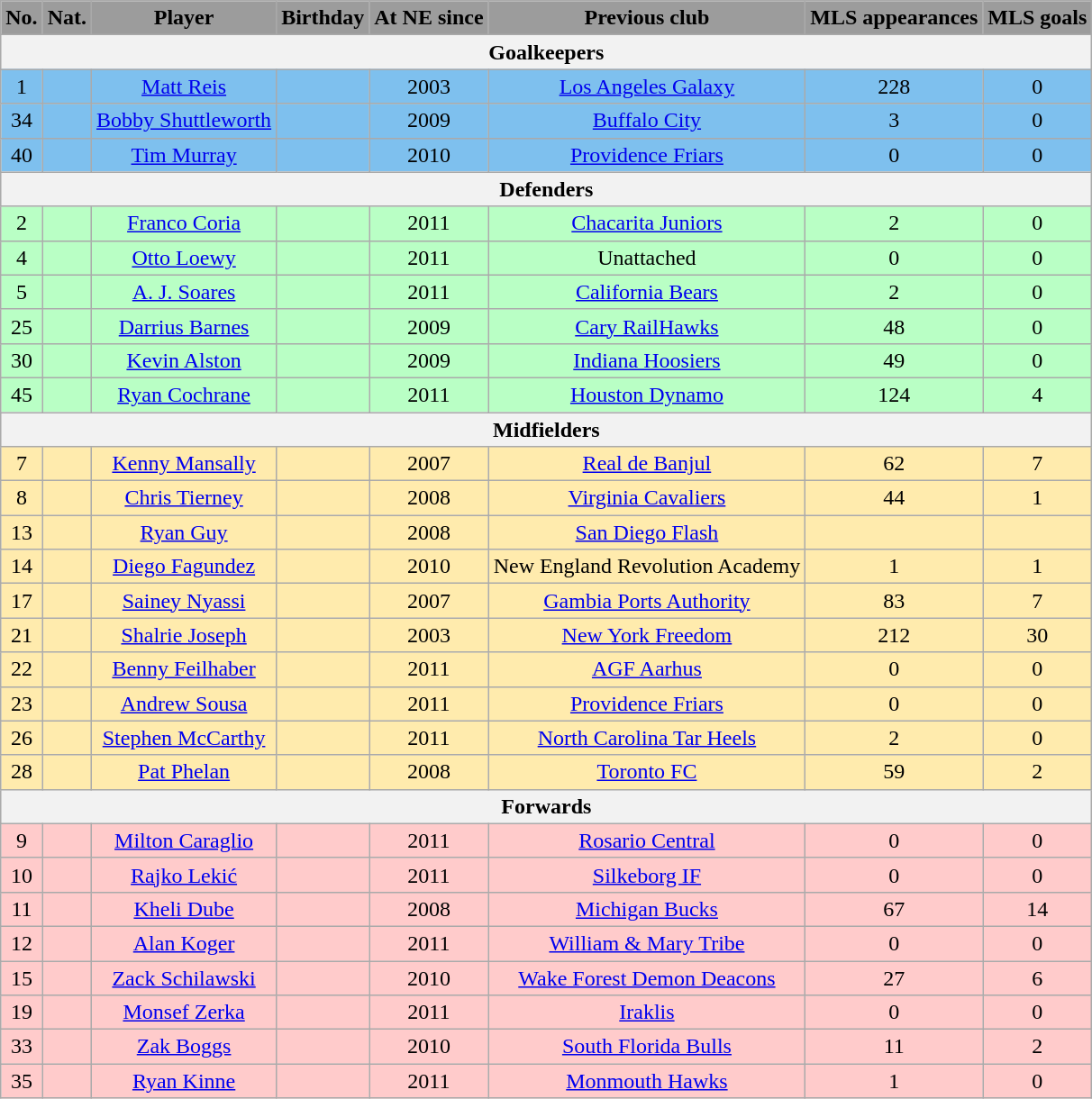<table class="wikitable">
<tr style="text-align:center; background:#9c9c9c;">
<td><strong>No.</strong></td>
<td><strong>Nat.</strong></td>
<td><strong>Player</strong></td>
<td><strong>Birthday</strong></td>
<td><strong>At NE since</strong></td>
<td><strong>Previous club</strong></td>
<td><strong>MLS appearances</strong></td>
<td><strong>MLS goals</strong></td>
</tr>
<tr style="text-align:center; background:#dcdcdc;">
<th colspan="8">Goalkeepers</th>
</tr>
<tr style="text-align:center; background:#7ec0ee;">
<td>1</td>
<td></td>
<td><a href='#'>Matt Reis</a></td>
<td></td>
<td>2003</td>
<td> <a href='#'>Los Angeles Galaxy</a></td>
<td>228</td>
<td>0</td>
</tr>
<tr style="text-align:center; background:#7ec0ee;">
<td>34</td>
<td></td>
<td><a href='#'>Bobby Shuttleworth</a></td>
<td></td>
<td>2009</td>
<td> <a href='#'>Buffalo City</a></td>
<td>3</td>
<td>0</td>
</tr>
<tr style="text-align:center; background:#7ec0ee;">
<td>40</td>
<td></td>
<td><a href='#'>Tim Murray</a></td>
<td></td>
<td>2010</td>
<td> <a href='#'>Providence Friars</a></td>
<td>0</td>
<td>0</td>
</tr>
<tr style="text-align:center; background:#dcdcdc;">
<th colspan="8">Defenders</th>
</tr>
<tr style="text-align:center; background:#b9ffc5;">
<td>2</td>
<td></td>
<td><a href='#'>Franco Coria</a></td>
<td></td>
<td>2011</td>
<td> <a href='#'>Chacarita Juniors</a></td>
<td>2</td>
<td>0</td>
</tr>
<tr style="text-align:center; background:#b9ffc5;">
<td>4</td>
<td></td>
<td><a href='#'>Otto Loewy</a></td>
<td></td>
<td>2011</td>
<td>Unattached</td>
<td>0</td>
<td>0</td>
</tr>
<tr style="text-align:center; background:#b9ffc5;">
<td>5</td>
<td></td>
<td><a href='#'>A. J. Soares</a></td>
<td></td>
<td>2011</td>
<td> <a href='#'>California Bears</a></td>
<td>2</td>
<td>0</td>
</tr>
<tr style="text-align:center; background:#b9ffc5;">
<td>25</td>
<td></td>
<td><a href='#'>Darrius Barnes</a></td>
<td></td>
<td>2009</td>
<td> <a href='#'>Cary RailHawks</a></td>
<td>48</td>
<td>0</td>
</tr>
<tr style="text-align:center; background:#b9ffc5;">
<td>30</td>
<td></td>
<td><a href='#'>Kevin Alston</a></td>
<td></td>
<td>2009</td>
<td> <a href='#'>Indiana Hoosiers</a></td>
<td>49</td>
<td>0</td>
</tr>
<tr style="text-align:center; background:#b9ffc5;">
<td>45</td>
<td></td>
<td><a href='#'>Ryan Cochrane</a></td>
<td></td>
<td>2011</td>
<td> <a href='#'>Houston Dynamo</a></td>
<td>124</td>
<td>4</td>
</tr>
<tr style="text-align:center; background:#dcdcdc;">
<th colspan="8">Midfielders</th>
</tr>
<tr style="text-align:center; background:#ffebad;">
<td>7</td>
<td></td>
<td><a href='#'>Kenny Mansally</a></td>
<td></td>
<td>2007</td>
<td> <a href='#'>Real de Banjul</a></td>
<td>62</td>
<td>7</td>
</tr>
<tr style="text-align:center; background:#ffebad;">
<td>8</td>
<td></td>
<td><a href='#'>Chris Tierney</a></td>
<td></td>
<td>2008</td>
<td> <a href='#'>Virginia Cavaliers</a></td>
<td>44</td>
<td>1</td>
</tr>
<tr style="text-align:center; background:#ffebad;">
<td>13</td>
<td></td>
<td><a href='#'>Ryan Guy</a></td>
<td></td>
<td>2008</td>
<td> <a href='#'>San Diego Flash</a></td>
<td></td>
<td></td>
</tr>
<tr style="text-align:center; background:#ffebad;">
<td>14</td>
<td></td>
<td><a href='#'>Diego Fagundez</a></td>
<td></td>
<td>2010</td>
<td> New England Revolution Academy</td>
<td>1</td>
<td>1</td>
</tr>
<tr style="text-align:center; background:#ffebad;">
<td>17</td>
<td></td>
<td><a href='#'>Sainey Nyassi</a></td>
<td></td>
<td>2007</td>
<td> <a href='#'>Gambia Ports Authority</a></td>
<td>83</td>
<td>7</td>
</tr>
<tr style="text-align:center; background:#ffebad;">
<td>21</td>
<td></td>
<td><a href='#'>Shalrie Joseph</a></td>
<td></td>
<td>2003</td>
<td> <a href='#'>New York Freedom</a></td>
<td>212</td>
<td>30</td>
</tr>
<tr style="text-align:center; background:#ffebad;">
<td>22</td>
<td></td>
<td><a href='#'>Benny Feilhaber</a></td>
<td></td>
<td>2011</td>
<td> <a href='#'>AGF Aarhus</a></td>
<td>0</td>
<td>0</td>
</tr>
<tr style="text-align:center; background:#ffebad;">
<td>23</td>
<td></td>
<td><a href='#'>Andrew Sousa</a></td>
<td></td>
<td>2011</td>
<td> <a href='#'>Providence Friars</a></td>
<td>0</td>
<td>0</td>
</tr>
<tr style="text-align:center; background:#ffebad;">
<td>26</td>
<td></td>
<td><a href='#'>Stephen McCarthy</a></td>
<td></td>
<td>2011</td>
<td> <a href='#'>North Carolina Tar Heels</a></td>
<td>2</td>
<td>0</td>
</tr>
<tr style="text-align:center; background:#ffebad;">
<td>28</td>
<td></td>
<td><a href='#'>Pat Phelan</a></td>
<td></td>
<td>2008</td>
<td> <a href='#'>Toronto FC</a></td>
<td>59</td>
<td>2</td>
</tr>
<tr style="text-align:center; background:#dcdcdc;">
<th colspan="8">Forwards</th>
</tr>
<tr style="text-align:center; background:#ffcbcb;">
<td>9</td>
<td></td>
<td><a href='#'>Milton Caraglio</a></td>
<td></td>
<td>2011</td>
<td> <a href='#'>Rosario Central</a></td>
<td>0</td>
<td>0</td>
</tr>
<tr style="text-align:center; background:#ffcbcb;">
<td>10</td>
<td></td>
<td><a href='#'>Rajko Lekić</a></td>
<td></td>
<td>2011</td>
<td> <a href='#'>Silkeborg IF</a></td>
<td>0</td>
<td>0</td>
</tr>
<tr style="text-align:center; background:#ffcbcb;">
<td>11</td>
<td></td>
<td><a href='#'>Kheli Dube</a></td>
<td></td>
<td>2008</td>
<td> <a href='#'>Michigan Bucks</a></td>
<td>67</td>
<td>14</td>
</tr>
<tr style="text-align:center; background:#ffcbcb;">
<td>12</td>
<td></td>
<td><a href='#'>Alan Koger</a></td>
<td></td>
<td>2011</td>
<td> <a href='#'>William & Mary Tribe</a></td>
<td>0</td>
<td>0</td>
</tr>
<tr style="text-align:center; background:#ffcbcb;">
<td>15</td>
<td></td>
<td><a href='#'>Zack Schilawski</a></td>
<td></td>
<td>2010</td>
<td> <a href='#'>Wake Forest Demon Deacons</a></td>
<td>27</td>
<td>6</td>
</tr>
<tr style="text-align:center; background:#ffcbcb;">
<td>19</td>
<td></td>
<td><a href='#'>Monsef Zerka</a></td>
<td></td>
<td>2011</td>
<td> <a href='#'>Iraklis</a></td>
<td>0</td>
<td>0</td>
</tr>
<tr style="text-align:center; background:#ffcbcb;">
<td>33</td>
<td></td>
<td><a href='#'>Zak Boggs</a></td>
<td></td>
<td>2010</td>
<td> <a href='#'>South Florida Bulls</a></td>
<td>11</td>
<td>2</td>
</tr>
<tr style="text-align:center; background:#ffcbcb;">
<td>35</td>
<td></td>
<td><a href='#'>Ryan Kinne</a></td>
<td></td>
<td>2011</td>
<td> <a href='#'>Monmouth Hawks</a></td>
<td>1</td>
<td>0</td>
</tr>
</table>
